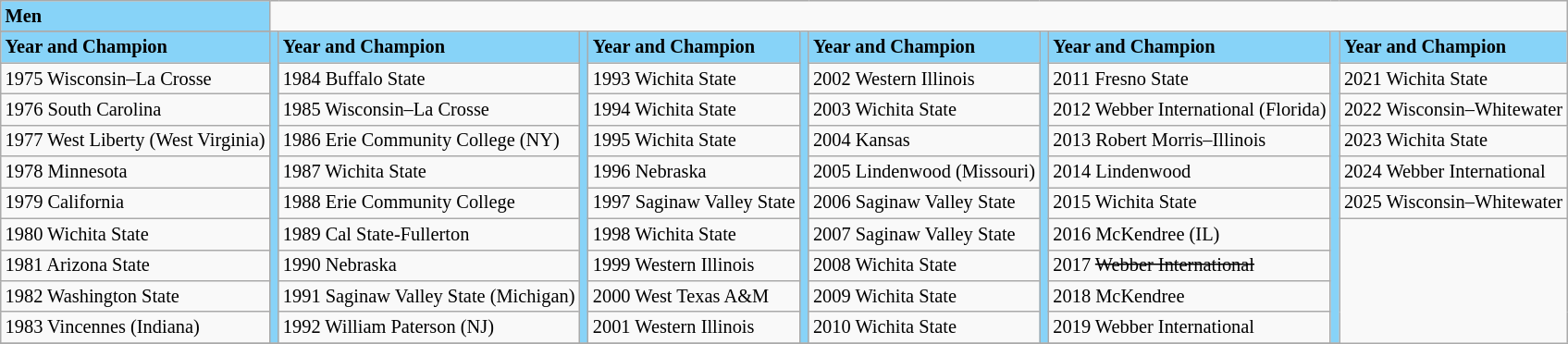<table class="wikitable" style="font-size:85%;">
<tr ! style="background-color: #87D3F8;">
<td><strong>Men</strong></td>
</tr>
<tr>
</tr>
<tr>
</tr>
<tr>
</tr>
<tr>
</tr>
<tr --->
</tr>
<tr ! style="background-color: #87D3F8;">
<td><strong>Year and Champion</strong></td>
<td rowspan=10></td>
<td><strong>Year and Champion</strong></td>
<td rowspan=10></td>
<td><strong>Year and Champion</strong></td>
<td rowspan=10></td>
<td><strong>Year and Champion</strong></td>
<td rowspan=10></td>
<td><strong>Year and Champion</strong></td>
<td rowspan=10></td>
<td><strong>Year and Champion</strong></td>
</tr>
<tr --->
<td>1975 Wisconsin–La Crosse</td>
<td>1984 Buffalo State</td>
<td>1993 Wichita State</td>
<td>2002 Western Illinois</td>
<td>2011 Fresno State</td>
<td>2021 Wichita State</td>
</tr>
<tr --->
<td>1976 South Carolina</td>
<td>1985 Wisconsin–La Crosse</td>
<td>1994 Wichita State</td>
<td>2003 Wichita State</td>
<td>2012 Webber International (Florida)</td>
<td>2022 Wisconsin–Whitewater</td>
</tr>
<tr --->
<td>1977 West Liberty (West Virginia)</td>
<td>1986 Erie Community College (NY)</td>
<td>1995 Wichita State</td>
<td>2004 Kansas</td>
<td>2013 Robert Morris–Illinois</td>
<td>2023 Wichita State</td>
</tr>
<tr --->
<td>1978 Minnesota</td>
<td>1987 Wichita State</td>
<td>1996 Nebraska</td>
<td>2005 Lindenwood (Missouri)</td>
<td>2014 Lindenwood</td>
<td>2024 Webber International</td>
</tr>
<tr --->
<td>1979 California</td>
<td>1988 Erie Community College</td>
<td>1997 Saginaw Valley State</td>
<td>2006 Saginaw Valley State</td>
<td>2015 Wichita State</td>
<td>2025 Wisconsin–Whitewater</td>
</tr>
<tr --->
<td>1980 Wichita State</td>
<td>1989 Cal State-Fullerton</td>
<td>1998 Wichita State</td>
<td>2007 Saginaw Valley State</td>
<td>2016 McKendree (IL)</td>
</tr>
<tr --->
<td>1981 Arizona State</td>
<td>1990 Nebraska</td>
<td>1999 Western Illinois</td>
<td>2008 Wichita State</td>
<td>2017 <s>Webber International</s></td>
</tr>
<tr --->
<td>1982 Washington State</td>
<td>1991 Saginaw Valley State (Michigan)</td>
<td>2000 West Texas A&M</td>
<td>2009 Wichita State</td>
<td>2018 McKendree</td>
</tr>
<tr --->
<td>1983 Vincennes (Indiana)</td>
<td>1992 William Paterson (NJ)</td>
<td>2001 Western Illinois</td>
<td>2010 Wichita State</td>
<td>2019 Webber International</td>
</tr>
<tr --->
</tr>
</table>
